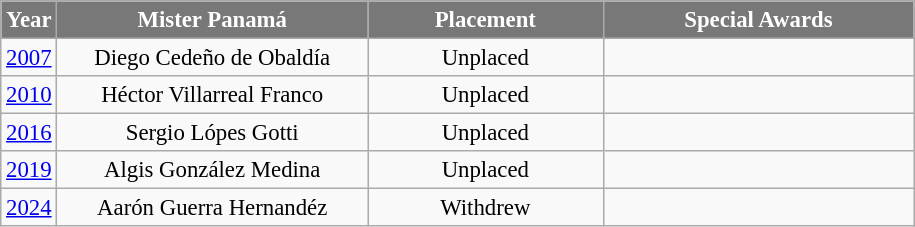<table class="wikitable sortable" style="font-size: 95%; text-align:center">
<tr>
<th width="20" style="background-color:#787878;color:#FFFFFF;">Year</th>
<th width="200" style="background-color:#787878;color:#FFFFFF;">Mister Panamá</th>
<th width="150" style="background-color:#787878;color:#FFFFFF;">Placement</th>
<th width="200" style="background-color:#787878;color:#FFFFFF;">Special Awards</th>
</tr>
<tr>
<td><a href='#'>2007</a></td>
<td>Diego Cedeño de Obaldía</td>
<td>Unplaced</td>
<td></td>
</tr>
<tr>
<td><a href='#'>2010</a></td>
<td>Héctor Villarreal Franco</td>
<td>Unplaced</td>
<td></td>
</tr>
<tr>
<td><a href='#'>2016</a></td>
<td>Sergio Lópes Gotti</td>
<td>Unplaced</td>
<td></td>
</tr>
<tr>
<td><a href='#'>2019</a></td>
<td>Algis González Medina</td>
<td>Unplaced</td>
<td></td>
</tr>
<tr>
<td><a href='#'>2024</a></td>
<td>Aarón Guerra Hernandéz</td>
<td>Withdrew</td>
<td></td>
</tr>
</table>
